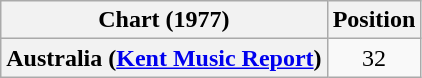<table class="wikitable sortable plainrowheaders" style="text-align:center">
<tr>
<th>Chart (1977)</th>
<th>Position</th>
</tr>
<tr>
<th scope="row">Australia (<a href='#'>Kent Music Report</a>)</th>
<td>32</td>
</tr>
</table>
